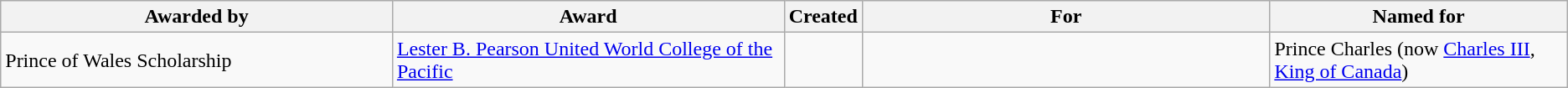<table class="wikitable">
<tr>
<th width="25%">Awarded by</th>
<th width="25%">Award</th>
<th width="5%">Created</th>
<th width="26%">For</th>
<th width="26%">Named for</th>
</tr>
<tr>
<td>Prince of Wales Scholarship</td>
<td><a href='#'>Lester B. Pearson United World College of the Pacific</a></td>
<td></td>
<td></td>
<td>Prince Charles (now <a href='#'>Charles III</a>, <a href='#'>King of Canada</a>)</td>
</tr>
</table>
